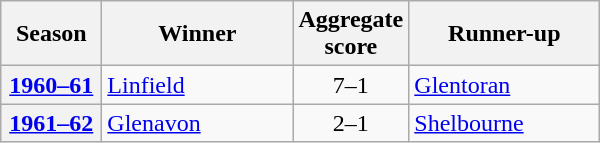<table class="wikitable plainrowheaders">
<tr>
<th scope=col width=60px>Season</th>
<th scope=col width=120px>Winner</th>
<th scope=col width=60px>Aggregate<br>score</th>
<th scope=col width=120px>Runner-up</th>
</tr>
<tr>
<th scope=row><a href='#'>1960–61</a></th>
<td> <a href='#'>Linfield</a></td>
<td align=center>7–1</td>
<td> <a href='#'>Glentoran</a></td>
</tr>
<tr>
<th scope=row><a href='#'>1961–62</a></th>
<td> <a href='#'>Glenavon</a></td>
<td align=center>2–1</td>
<td> <a href='#'>Shelbourne</a></td>
</tr>
</table>
